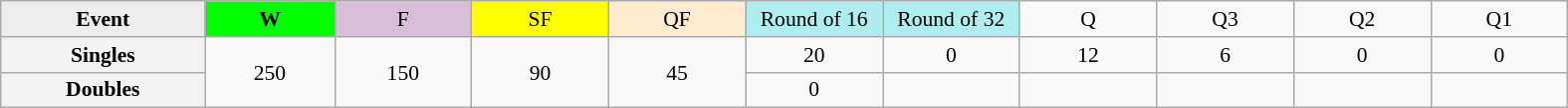<table class=wikitable style=font-size:90%;text-align:center>
<tr>
<td style="width:130px; background:#ededed;"><strong>Event</strong></td>
<td style="width:80px; background:lime;"><strong>W</strong></td>
<td style="width:85px; background:thistle;">F</td>
<td style="width:85px; background:#ff0;">SF</td>
<td style="width:85px; background:#ffebcd;">QF</td>
<td style="width:85px; background:#afeeee;">Round of 16</td>
<td style="width:85px; background:#afeeee;">Round of 32</td>
<td width=85>Q</td>
<td width=85>Q3</td>
<td width=85>Q2</td>
<td width=85>Q1</td>
</tr>
<tr>
<th style="background:#f3f3f3;">Singles</th>
<td rowspan=2>250</td>
<td rowspan=2>150</td>
<td rowspan=2>90</td>
<td rowspan=2>45</td>
<td>20</td>
<td>0</td>
<td>12</td>
<td>6</td>
<td>0</td>
<td>0</td>
</tr>
<tr>
<th style="background:#f3f3f3;">Doubles</th>
<td>0</td>
<td></td>
<td></td>
<td></td>
<td></td>
<td></td>
</tr>
</table>
